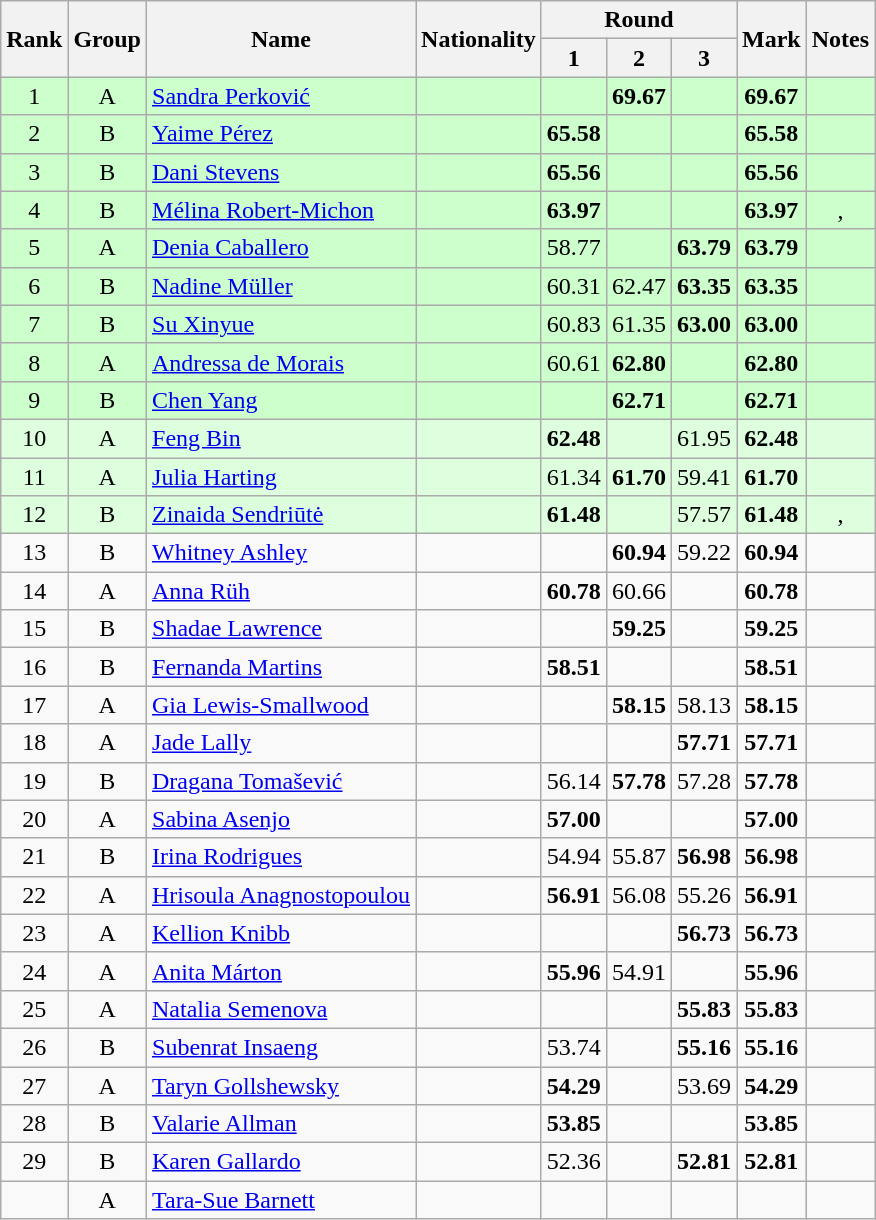<table class="wikitable sortable" style="text-align:center">
<tr>
<th rowspan=2>Rank</th>
<th rowspan=2>Group</th>
<th rowspan=2>Name</th>
<th rowspan=2>Nationality</th>
<th colspan=3>Round</th>
<th rowspan=2>Mark</th>
<th rowspan=2>Notes</th>
</tr>
<tr>
<th>1</th>
<th>2</th>
<th>3</th>
</tr>
<tr bgcolor=ccffcc>
<td>1</td>
<td>A</td>
<td align=left><a href='#'>Sandra Perković</a></td>
<td align=left></td>
<td></td>
<td><strong>69.67</strong></td>
<td></td>
<td><strong>69.67</strong></td>
<td></td>
</tr>
<tr bgcolor=ccffcc>
<td>2</td>
<td>B</td>
<td align=left><a href='#'>Yaime Pérez</a></td>
<td align=left></td>
<td><strong>65.58</strong></td>
<td></td>
<td></td>
<td><strong>65.58</strong></td>
<td></td>
</tr>
<tr bgcolor=ccffcc>
<td>3</td>
<td>B</td>
<td align=left><a href='#'>Dani Stevens</a></td>
<td align=left></td>
<td><strong>65.56</strong></td>
<td></td>
<td></td>
<td><strong>65.56</strong></td>
<td></td>
</tr>
<tr bgcolor=ccffcc>
<td>4</td>
<td>B</td>
<td align=left><a href='#'>Mélina Robert-Michon</a></td>
<td align=left></td>
<td><strong>63.97</strong></td>
<td></td>
<td></td>
<td><strong>63.97</strong></td>
<td>, </td>
</tr>
<tr bgcolor=ccffcc>
<td>5</td>
<td>A</td>
<td align=left><a href='#'>Denia Caballero</a></td>
<td align=left></td>
<td>58.77</td>
<td></td>
<td><strong>63.79</strong></td>
<td><strong>63.79</strong></td>
<td></td>
</tr>
<tr bgcolor=ccffcc>
<td>6</td>
<td>B</td>
<td align=left><a href='#'>Nadine Müller</a></td>
<td align=left></td>
<td>60.31</td>
<td>62.47</td>
<td><strong>63.35</strong></td>
<td><strong>63.35</strong></td>
<td></td>
</tr>
<tr bgcolor=ccffcc>
<td>7</td>
<td>B</td>
<td align=left><a href='#'>Su Xinyue</a></td>
<td align=left></td>
<td>60.83</td>
<td>61.35</td>
<td><strong>63.00</strong></td>
<td><strong>63.00</strong></td>
<td></td>
</tr>
<tr bgcolor=ccffcc>
<td>8</td>
<td>A</td>
<td align=left><a href='#'>Andressa de Morais</a></td>
<td align=left></td>
<td>60.61</td>
<td><strong>62.80</strong></td>
<td></td>
<td><strong>62.80</strong></td>
<td></td>
</tr>
<tr bgcolor=ccffcc>
<td>9</td>
<td>B</td>
<td align=left><a href='#'>Chen Yang</a></td>
<td align=left></td>
<td></td>
<td><strong>62.71</strong></td>
<td></td>
<td><strong>62.71</strong></td>
<td></td>
</tr>
<tr bgcolor=ddffdd>
<td>10</td>
<td>A</td>
<td align=left><a href='#'>Feng Bin</a></td>
<td align=left></td>
<td><strong>62.48</strong></td>
<td></td>
<td>61.95</td>
<td><strong>62.48</strong></td>
<td></td>
</tr>
<tr bgcolor=ddffdd>
<td>11</td>
<td>A</td>
<td align=left><a href='#'>Julia Harting</a></td>
<td align=left></td>
<td>61.34</td>
<td><strong>61.70</strong></td>
<td>59.41</td>
<td><strong>61.70</strong></td>
<td></td>
</tr>
<tr bgcolor=ddffdd>
<td>12</td>
<td>B</td>
<td align=left><a href='#'>Zinaida Sendriūtė</a></td>
<td align=left></td>
<td><strong>61.48</strong></td>
<td></td>
<td>57.57</td>
<td><strong>61.48</strong></td>
<td>, </td>
</tr>
<tr>
<td>13</td>
<td>B</td>
<td align=left><a href='#'>Whitney Ashley</a></td>
<td align=left></td>
<td></td>
<td><strong>60.94</strong></td>
<td>59.22</td>
<td><strong>60.94</strong></td>
<td></td>
</tr>
<tr>
<td>14</td>
<td>A</td>
<td align=left><a href='#'>Anna Rüh</a></td>
<td align=left></td>
<td><strong>60.78</strong></td>
<td>60.66</td>
<td></td>
<td><strong>60.78</strong></td>
<td></td>
</tr>
<tr>
<td>15</td>
<td>B</td>
<td align=left><a href='#'>Shadae Lawrence</a></td>
<td align=left></td>
<td></td>
<td><strong>59.25</strong></td>
<td></td>
<td><strong>59.25</strong></td>
<td></td>
</tr>
<tr>
<td>16</td>
<td>B</td>
<td align=left><a href='#'>Fernanda Martins</a></td>
<td align=left></td>
<td><strong>58.51</strong></td>
<td></td>
<td></td>
<td><strong>58.51</strong></td>
<td></td>
</tr>
<tr>
<td>17</td>
<td>A</td>
<td align=left><a href='#'>Gia Lewis-Smallwood</a></td>
<td align=left></td>
<td></td>
<td><strong>58.15</strong></td>
<td>58.13</td>
<td><strong>58.15</strong></td>
<td></td>
</tr>
<tr>
<td>18</td>
<td>A</td>
<td align=left><a href='#'>Jade Lally</a></td>
<td align=left></td>
<td></td>
<td></td>
<td><strong>57.71</strong></td>
<td><strong>57.71</strong></td>
<td></td>
</tr>
<tr>
<td>19</td>
<td>B</td>
<td align=left><a href='#'>Dragana Tomašević</a></td>
<td align=left></td>
<td>56.14</td>
<td><strong>57.78</strong></td>
<td>57.28</td>
<td><strong>57.78</strong></td>
<td></td>
</tr>
<tr>
<td>20</td>
<td>A</td>
<td align=left><a href='#'>Sabina Asenjo</a></td>
<td align=left></td>
<td><strong>57.00</strong></td>
<td></td>
<td></td>
<td><strong>57.00</strong></td>
<td></td>
</tr>
<tr>
<td>21</td>
<td>B</td>
<td align=left><a href='#'>Irina Rodrigues</a></td>
<td align=left></td>
<td>54.94</td>
<td>55.87</td>
<td><strong>56.98</strong></td>
<td><strong>56.98</strong></td>
<td></td>
</tr>
<tr>
<td>22</td>
<td>A</td>
<td align=left><a href='#'>Hrisoula Anagnostopoulou</a></td>
<td align=left></td>
<td><strong>56.91</strong></td>
<td>56.08</td>
<td>55.26</td>
<td><strong>56.91</strong></td>
<td></td>
</tr>
<tr>
<td>23</td>
<td>A</td>
<td align=left><a href='#'>Kellion Knibb</a></td>
<td align=left></td>
<td></td>
<td></td>
<td><strong>56.73</strong></td>
<td><strong>56.73</strong></td>
<td></td>
</tr>
<tr>
<td>24</td>
<td>A</td>
<td align=left><a href='#'>Anita Márton</a></td>
<td align=left></td>
<td><strong>55.96</strong></td>
<td>54.91</td>
<td></td>
<td><strong>55.96</strong></td>
<td></td>
</tr>
<tr>
<td>25</td>
<td>A</td>
<td align=left><a href='#'>Natalia Semenova</a></td>
<td align=left></td>
<td></td>
<td></td>
<td><strong>55.83</strong></td>
<td><strong>55.83</strong></td>
<td></td>
</tr>
<tr>
<td>26</td>
<td>B</td>
<td align=left><a href='#'>Subenrat Insaeng</a></td>
<td align=left></td>
<td>53.74</td>
<td></td>
<td><strong>55.16</strong></td>
<td><strong>55.16</strong></td>
<td></td>
</tr>
<tr>
<td>27</td>
<td>A</td>
<td align=left><a href='#'>Taryn Gollshewsky</a></td>
<td align=left></td>
<td><strong>54.29</strong></td>
<td></td>
<td>53.69</td>
<td><strong>54.29</strong></td>
<td></td>
</tr>
<tr>
<td>28</td>
<td>B</td>
<td align=left><a href='#'>Valarie Allman</a></td>
<td align=left></td>
<td><strong>53.85</strong></td>
<td></td>
<td></td>
<td><strong>53.85</strong></td>
<td></td>
</tr>
<tr>
<td>29</td>
<td>B</td>
<td align=left><a href='#'>Karen Gallardo</a></td>
<td align=left></td>
<td>52.36</td>
<td></td>
<td><strong>52.81</strong></td>
<td><strong>52.81</strong></td>
<td></td>
</tr>
<tr>
<td></td>
<td>A</td>
<td align=left><a href='#'>Tara-Sue Barnett</a></td>
<td align=left></td>
<td></td>
<td></td>
<td></td>
<td><strong></strong></td>
<td></td>
</tr>
</table>
